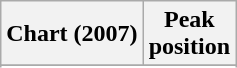<table class="wikitable sortable plainrowheaders">
<tr>
<th>Chart (2007)</th>
<th>Peak<br>position</th>
</tr>
<tr>
</tr>
<tr>
</tr>
</table>
